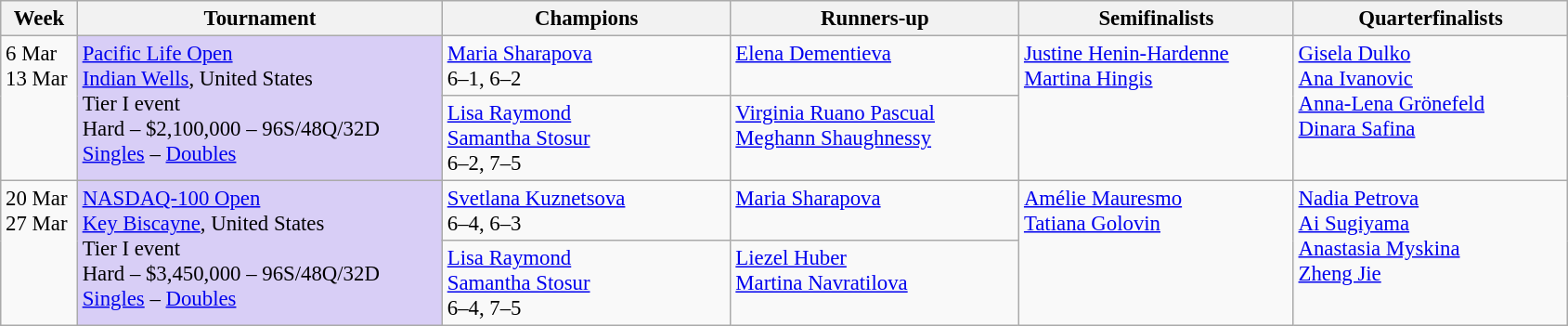<table class=wikitable style=font-size:95%>
<tr>
<th style="width:48px;">Week</th>
<th style="width:255px;">Tournament</th>
<th style="width:200px;">Champions</th>
<th style="width:200px;">Runners-up</th>
<th style="width:190px;">Semifinalists</th>
<th style="width:190px;">Quarterfinalists</th>
</tr>
<tr valign="top">
<td rowspan=2>6 Mar<br>13 Mar</td>
<td rowspan=2 bgcolor="#d8cef6"><a href='#'>Pacific Life Open</a><br> <a href='#'>Indian Wells</a>, United States <br>Tier I event <br> Hard – $2,100,000 – 96S/48Q/32D<br><a href='#'>Singles</a> – <a href='#'>Doubles</a></td>
<td> <a href='#'>Maria Sharapova</a><br>6–1, 6–2</td>
<td> <a href='#'>Elena Dementieva</a></td>
<td rowspan=2> <a href='#'>Justine Henin-Hardenne</a><br> <a href='#'>Martina Hingis</a></td>
<td rowspan=2> <a href='#'>Gisela Dulko</a><br> <a href='#'>Ana Ivanovic</a><br> <a href='#'>Anna-Lena Grönefeld</a><br> <a href='#'>Dinara Safina</a></td>
</tr>
<tr valign="top">
<td> <a href='#'>Lisa Raymond</a> <br>  <a href='#'>Samantha Stosur</a><br> 6–2, 7–5</td>
<td> <a href='#'>Virginia Ruano Pascual</a> <br>  <a href='#'>Meghann Shaughnessy</a></td>
</tr>
<tr valign="top">
<td rowspan=2>20 Mar<br>27 Mar</td>
<td rowspan=2 bgcolor="#d8cef6"><a href='#'>NASDAQ-100 Open</a><br> <a href='#'>Key Biscayne</a>, United States <br>Tier I event <br> Hard – $3,450,000 – 96S/48Q/32D<br><a href='#'>Singles</a> – <a href='#'>Doubles</a></td>
<td> <a href='#'>Svetlana Kuznetsova</a><br>6–4, 6–3</td>
<td> <a href='#'>Maria Sharapova</a></td>
<td rowspan=2> <a href='#'>Amélie Mauresmo</a><br> <a href='#'>Tatiana Golovin</a></td>
<td rowspan=2> <a href='#'>Nadia Petrova</a><br> <a href='#'>Ai Sugiyama</a><br> <a href='#'>Anastasia Myskina</a><br> <a href='#'>Zheng Jie</a></td>
</tr>
<tr valign="top">
<td> <a href='#'>Lisa Raymond</a> <br>  <a href='#'>Samantha Stosur</a><br> 6–4, 7–5</td>
<td> <a href='#'>Liezel Huber</a> <br>  <a href='#'>Martina Navratilova</a></td>
</tr>
</table>
